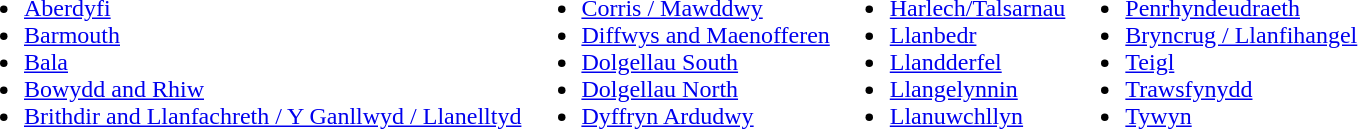<table border="0" cellpadding="0" cellspacing="0">
<tr>
<td><br><ul><li><a href='#'>Aberdyfi</a></li><li><a href='#'>Barmouth</a></li><li><a href='#'>Bala</a></li><li><a href='#'>Bowydd and Rhiw</a></li><li><a href='#'>Brithdir and Llanfachreth / Y Ganllwyd / Llanelltyd</a></li></ul></td>
<td><br><ul><li><a href='#'>Corris / Mawddwy</a></li><li><a href='#'>Diffwys and Maenofferen</a></li><li><a href='#'>Dolgellau South</a></li><li><a href='#'>Dolgellau North</a></li><li><a href='#'>Dyffryn Ardudwy</a></li></ul></td>
<td><br><ul><li><a href='#'>Harlech/Talsarnau</a></li><li><a href='#'>Llanbedr</a></li><li><a href='#'>Llandderfel</a></li><li><a href='#'>Llangelynnin</a></li><li><a href='#'>Llanuwchllyn</a></li></ul></td>
<td><br><ul><li><a href='#'>Penrhyndeudraeth</a></li><li><a href='#'>Bryncrug / Llanfihangel</a></li><li><a href='#'>Teigl</a></li><li><a href='#'>Trawsfynydd</a></li><li><a href='#'>Tywyn</a></li></ul></td>
</tr>
</table>
